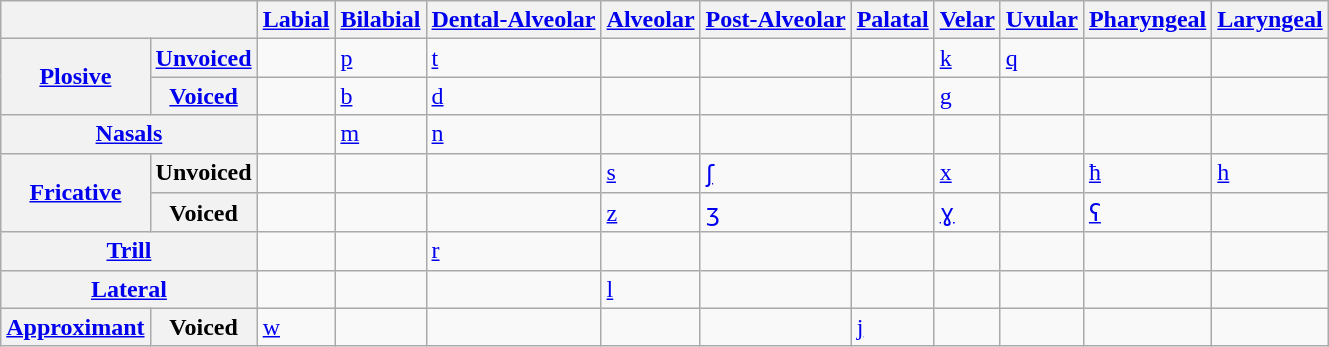<table class="wikitable">
<tr>
<th colspan="2"></th>
<th><a href='#'>Labial</a></th>
<th><a href='#'>Bilabial</a></th>
<th><a href='#'>Dental-Alveolar</a></th>
<th><a href='#'>Alveolar</a></th>
<th><a href='#'>Post-Alveolar</a></th>
<th><a href='#'>Palatal</a></th>
<th><a href='#'>Velar</a></th>
<th><a href='#'>Uvular</a></th>
<th><a href='#'>Pharyngeal</a></th>
<th><a href='#'>Laryngeal</a></th>
</tr>
<tr>
<th rowspan="2"><a href='#'>Plosive</a></th>
<th><a href='#'>Unvoiced</a></th>
<td></td>
<td><a href='#'>p</a></td>
<td><a href='#'>t</a></td>
<td></td>
<td></td>
<td></td>
<td><a href='#'>k</a></td>
<td><a href='#'>q</a></td>
<td></td>
<td></td>
</tr>
<tr>
<th><a href='#'>Voiced</a></th>
<td></td>
<td><a href='#'>b</a></td>
<td><a href='#'>d</a></td>
<td></td>
<td></td>
<td></td>
<td><a href='#'>g</a></td>
<td></td>
<td></td>
<td></td>
</tr>
<tr>
<th colspan="2"><a href='#'>Nasals</a></th>
<td></td>
<td><a href='#'>m</a></td>
<td><a href='#'>n</a></td>
<td></td>
<td></td>
<td></td>
<td></td>
<td></td>
<td></td>
<td></td>
</tr>
<tr>
<th rowspan="2"><a href='#'>Fricative</a></th>
<th>Unvoiced</th>
<td></td>
<td></td>
<td></td>
<td><a href='#'>s</a></td>
<td><a href='#'>ʃ</a></td>
<td></td>
<td><a href='#'>x</a></td>
<td></td>
<td><a href='#'>ħ</a></td>
<td><a href='#'>h</a></td>
</tr>
<tr>
<th>Voiced</th>
<td></td>
<td></td>
<td></td>
<td><a href='#'>z</a></td>
<td><a href='#'>ʒ</a></td>
<td></td>
<td><a href='#'>ɣ</a></td>
<td></td>
<td><a href='#'>ʕ</a></td>
<td></td>
</tr>
<tr>
<th colspan="2"><a href='#'>Trill</a></th>
<td></td>
<td></td>
<td><a href='#'>r</a></td>
<td></td>
<td></td>
<td></td>
<td></td>
<td></td>
<td></td>
<td></td>
</tr>
<tr>
<th colspan="2"><a href='#'>Lateral</a></th>
<td></td>
<td></td>
<td></td>
<td><a href='#'>l</a></td>
<td></td>
<td></td>
<td></td>
<td></td>
<td></td>
<td></td>
</tr>
<tr>
<th><a href='#'>Approximant</a></th>
<th>Voiced</th>
<td><a href='#'>w</a></td>
<td></td>
<td></td>
<td></td>
<td></td>
<td><a href='#'>j</a></td>
<td></td>
<td></td>
<td></td>
<td></td>
</tr>
</table>
